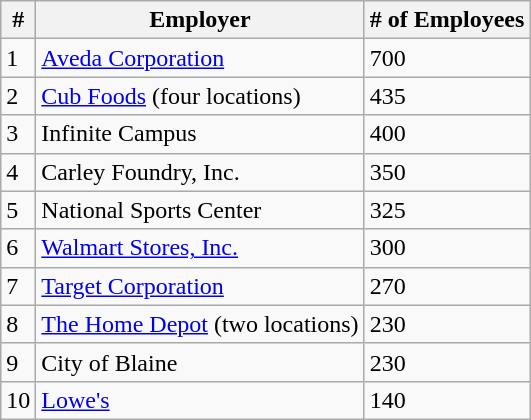<table class="wikitable">
<tr>
<th>#</th>
<th>Employer</th>
<th># of Employees</th>
</tr>
<tr>
<td>1</td>
<td><a href='#'>Aveda Corporation</a></td>
<td>700</td>
</tr>
<tr>
<td>2</td>
<td><a href='#'>Cub Foods</a> (four locations)</td>
<td>435</td>
</tr>
<tr>
<td>3</td>
<td>Infinite Campus</td>
<td>400</td>
</tr>
<tr>
<td>4</td>
<td>Carley Foundry, Inc.</td>
<td>350</td>
</tr>
<tr>
<td>5</td>
<td>National Sports Center</td>
<td>325</td>
</tr>
<tr>
<td>6</td>
<td><a href='#'>Walmart Stores, Inc.</a></td>
<td>300</td>
</tr>
<tr>
<td>7</td>
<td><a href='#'>Target Corporation</a></td>
<td>270</td>
</tr>
<tr>
<td>8</td>
<td><a href='#'>The Home Depot</a> (two locations)</td>
<td>230</td>
</tr>
<tr>
<td>9</td>
<td>City of Blaine</td>
<td>230</td>
</tr>
<tr>
<td>10</td>
<td><a href='#'>Lowe's</a></td>
<td>140</td>
</tr>
</table>
